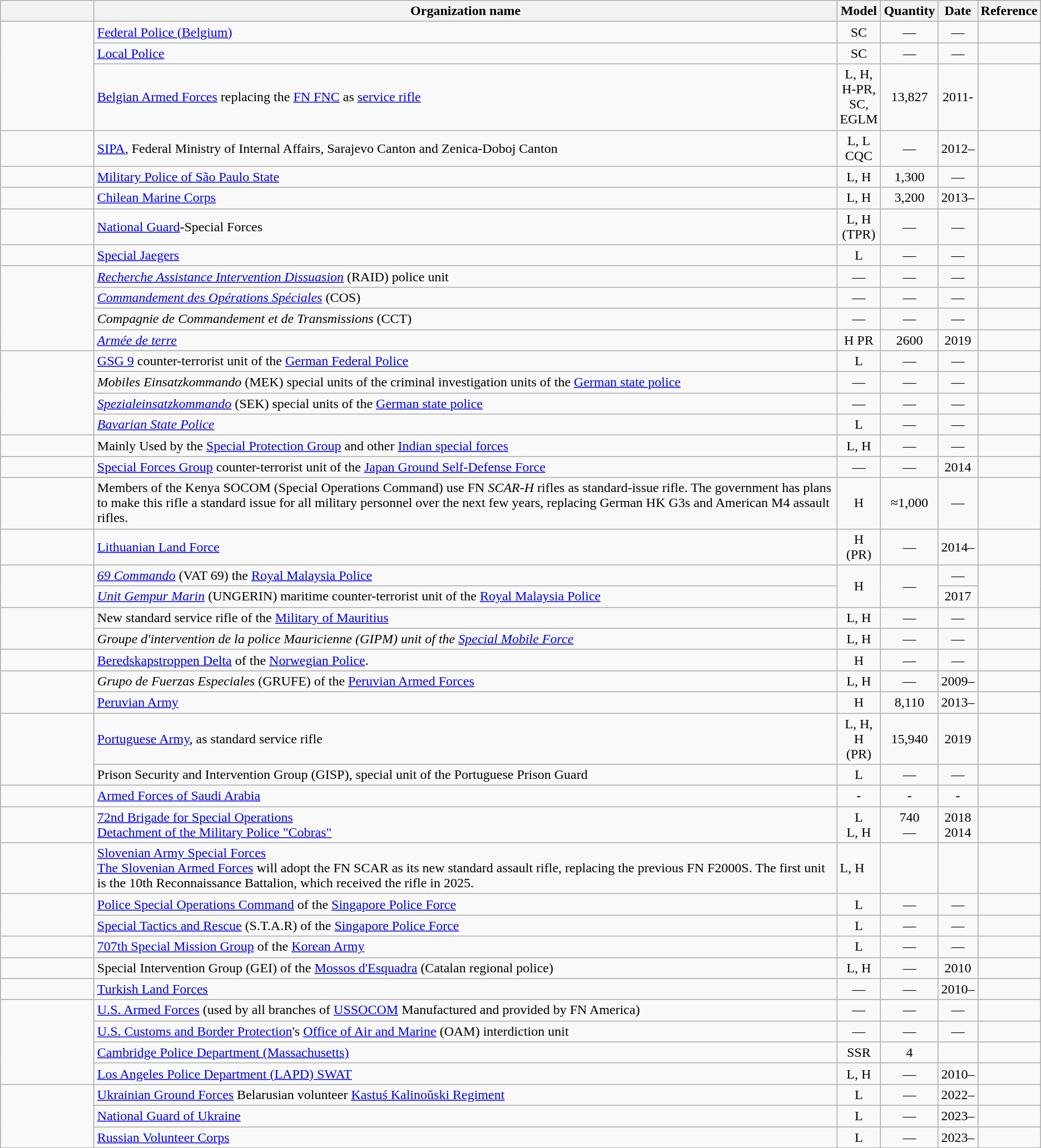<table class="wikitable">
<tr>
<th width="105px"></th>
<th>Organization name</th>
<th width="45px">Model</th>
<th>Quantity</th>
<th width="35px">Date</th>
<th>Reference</th>
</tr>
<tr>
<td rowspan="3"></td>
<td><a href='#'>Federal Police (Belgium)</a></td>
<td style="text-align:center;">SC</td>
<td style="text-align:center;">—</td>
<td style="text-align:center;">—</td>
<td style="text-align:center;"></td>
</tr>
<tr>
<td><a href='#'>Local Police</a></td>
<td style="text-align:center;">SC</td>
<td style="text-align:center;">—</td>
<td style="text-align:center;">—</td>
<td style="text-align:center;"></td>
</tr>
<tr>
<td><a href='#'>Belgian Armed Forces</a> replacing the <a href='#'>FN FNC</a> as <a href='#'>service rifle</a></td>
<td style="text-align:center;">L, H, H-PR, SC, EGLM</td>
<td style="text-align:center;">13,827</td>
<td style="text-align:center;">2011-</td>
<td style="text-align:center;"></td>
</tr>
<tr>
<td rowspan="1"></td>
<td><a href='#'>SIPA</a>, Federal Ministry of Internal Affairs, Sarajevo Canton and Zenica-Doboj Canton</td>
<td style="text-align:center;">L, L CQC</td>
<td style="text-align:center;">—</td>
<td style="text-align:center;">2012–</td>
<td style="text-align:center;"></td>
</tr>
<tr>
<td></td>
<td><a href='#'>Military Police of São Paulo State</a></td>
<td style="text-align:center;">L, H</td>
<td style="text-align:center;">1,300</td>
<td style="text-align:center;">—</td>
<td style="text-align:center;"></td>
</tr>
<tr>
<td></td>
<td><a href='#'>Chilean Marine Corps</a></td>
<td style="text-align:center;">L, H</td>
<td style="text-align:center;">3,200</td>
<td style="text-align:center;">2013–</td>
<td style="text-align:center;"></td>
</tr>
<tr>
<td></td>
<td><a href='#'>National Guard</a>-Special Forces</td>
<td style="text-align:center;">L, H (TPR)</td>
<td style="text-align:center;">—</td>
<td style="text-align:center;">—</td>
<td style="text-align:center;"></td>
</tr>
<tr>
<td></td>
<td><a href='#'>Special Jaegers</a></td>
<td style="text-align:center;">L</td>
<td style="text-align:center;">—</td>
<td style="text-align:center;">—</td>
<td style="text-align:center;"></td>
</tr>
<tr>
<td rowspan="4"></td>
<td><em><a href='#'>Recherche Assistance Intervention Dissuasion</a></em> (RAID) police unit</td>
<td style="text-align:center;">—</td>
<td style="text-align:center;">—</td>
<td style="text-align:center;">—</td>
<td style="text-align:center;"></td>
</tr>
<tr>
<td><em><a href='#'>Commandement des Opérations Spéciales</a></em> (COS)</td>
<td style="text-align:center;">—</td>
<td style="text-align:center;">—</td>
<td style="text-align:center;">—</td>
<td style="text-align:center;"></td>
</tr>
<tr>
<td><em>Compagnie de Commandement et de Transmissions</em> (CCT)</td>
<td style="text-align:center;">—</td>
<td style="text-align:center;">—</td>
<td style="text-align:center;">—</td>
<td style="text-align:center;"></td>
</tr>
<tr>
<td><em><a href='#'>Armée de terre</a></em></td>
<td style="text-align:center;">H PR</td>
<td style="text-align:center;">2600</td>
<td style="text-align:center;">2019</td>
<td style="text-align:center;"></td>
</tr>
<tr>
<td rowspan="4"></td>
<td><a href='#'>GSG 9</a> counter-terrorist unit of the <a href='#'>German Federal Police</a></td>
<td style="text-align:center;">L</td>
<td style="text-align:center;">—</td>
<td style="text-align:center;">—</td>
<td style="text-align:center;"></td>
</tr>
<tr>
<td><em>Mobiles Einsatzkommando</em> (MEK) special units of the criminal investigation units of the <a href='#'>German state police</a></td>
<td style="text-align:center;">—</td>
<td style="text-align:center;">—</td>
<td style="text-align:center;">—</td>
<td style="text-align:center;"></td>
</tr>
<tr>
<td><em><a href='#'>Spezialeinsatzkommando</a></em> (SEK) special units of the <a href='#'>German state police</a></td>
<td style="text-align:center;">—</td>
<td style="text-align:center;">—</td>
<td style="text-align:center;">—</td>
<td style="text-align:center;"></td>
</tr>
<tr>
<td><em><a href='#'>Bavarian State Police</a></em></td>
<td style="text-align:center;">L</td>
<td style="text-align:center;">—</td>
<td style="text-align:center;">—</td>
<td style="text-align:center;"></td>
</tr>
<tr>
<td></td>
<td>Mainly Used by the <a href='#'>Special Protection Group</a> and other <a href='#'>Indian special forces</a></td>
<td style="text-align:center;">L, H</td>
<td style="text-align:center;">—</td>
<td style="text-align:center;">—</td>
<td style="text-align:center;"></td>
</tr>
<tr>
<td></td>
<td><a href='#'>Special Forces Group</a> counter-terrorist unit of the <a href='#'>Japan Ground Self-Defense Force</a></td>
<td style="text-align:center;">—</td>
<td style="text-align:center;">—</td>
<td style="text-align:center;">2014</td>
<td style="text-align:center;"></td>
</tr>
<tr>
<td></td>
<td>Members of the Kenya SOCOM (Special Operations Command) use FN <em>SCAR-H</em> rifles as standard-issue rifle. The government has plans to make this rifle a standard issue for all military personnel over the next few years, replacing German HK G3s and American M4 assault rifles.</td>
<td style="text-align:center;">H</td>
<td style="text-align:center;">≈1,000</td>
<td style="text-align:center;">—</td>
<td style="text-align:center;"></td>
</tr>
<tr>
<td></td>
<td><a href='#'>Lithuanian Land Force</a></td>
<td style="text-align:center;">H (PR)</td>
<td style="text-align:center;">—</td>
<td style="text-align:center;">2014–</td>
<td style="text-align:center;"></td>
</tr>
<tr>
<td rowspan="2"></td>
<td><em><a href='#'>69 Commando</a></em> (VAT 69) the <a href='#'>Royal Malaysia Police</a></td>
<td rowspan="2" style="text-align:center;">H</td>
<td rowspan="2" style="text-align:center;">—</td>
<td style="text-align:center;">—</td>
<td rowspan="2" style="text-align:center;"></td>
</tr>
<tr>
<td><em><a href='#'>Unit Gempur Marin</a></em> (UNGERIN) maritime counter-terrorist unit of the <a href='#'>Royal Malaysia Police</a></td>
<td style="text-align:center;">2017</td>
</tr>
<tr>
<td rowspan="2"></td>
<td>New standard service rifle of the <a href='#'>Military of Mauritius</a></td>
<td style="text-align:center;">L, H</td>
<td style="text-align:center;">—</td>
<td style="text-align:center;">—</td>
<td style="text-align:center;"></td>
</tr>
<tr>
<td><em>Groupe d'intervention de la police Mauricienne (GIPM) unit of the <a href='#'>Special Mobile Force</a></em></td>
<td style="text-align:center;">L, H</td>
<td style="text-align:center;">—</td>
<td style="text-align:center;">—</td>
<td style="text-align:center;"></td>
</tr>
<tr>
<td></td>
<td><a href='#'>Beredskapstroppen Delta</a> of the <a href='#'>Norwegian Police</a>.</td>
<td style="text-align:center;">H</td>
<td style="text-align:center;">—</td>
<td style="text-align:center;">—</td>
<td style="text-align:center;"></td>
</tr>
<tr>
<td rowspan="2"></td>
<td><em>Grupo de Fuerzas Especiales</em> (GRUFE) of the <a href='#'>Peruvian Armed Forces</a></td>
<td style="text-align:center;">L, H</td>
<td style="text-align:center;">—</td>
<td style="text-align:center;">2009–</td>
<td style="text-align:center;"></td>
</tr>
<tr>
<td><a href='#'>Peruvian Army</a></td>
<td style="text-align:center;">H</td>
<td style="text-align:center;">8,110</td>
<td style="text-align:center;">2013–</td>
<td style="text-align:center;"></td>
</tr>
<tr>
<td rowspan="2"></td>
<td><a href='#'>Portuguese Army</a>, as standard service rifle</td>
<td style="text-align:center;">L, H, H (PR)</td>
<td style="text-align:center;">15,940</td>
<td style="text-align:center;">2019</td>
<td style="text-align:center;"></td>
</tr>
<tr>
<td>Prison Security and Intervention Group (GISP), special unit of the Portuguese Prison Guard</td>
<td style="text-align:center;">L</td>
<td style="text-align:center;">—</td>
<td style="text-align:center;">—</td>
<td style="text-align:center;"></td>
</tr>
<tr>
<td></td>
<td><a href='#'>Armed Forces of Saudi Arabia</a></td>
<td style="text-align:center;">-</td>
<td style="text-align:center;">-</td>
<td style="text-align:center;">-</td>
<td style="text-align:center;"></td>
</tr>
<tr>
<td></td>
<td><a href='#'>72nd Brigade for Special Operations</a><br><a href='#'>Detachment of the Military Police "Cobras"</a></td>
<td style="text-align:center;">L<br>L, H</td>
<td style="text-align:center;">740<br>—</td>
<td style="text-align:center;">2018 <br>2014</td>
<td style="text-align:center;"><br><br></td>
</tr>
<tr>
<td></td>
<td><a href='#'>Slovenian Army Special Forces</a><br><a href='#'>The Slovenian Armed Forces</a> will adopt the FN SCAR as its new standard assault rifle, replacing the previous FN F2000S. The first unit is the 10th Reconnaissance Battalion, which received the rifle in 2025.</td>
<td>L, H</td>
<td></td>
<td></td>
<td></td>
</tr>
<tr>
<td rowspan="2"></td>
<td><a href='#'>Police Special Operations Command</a> of the <a href='#'>Singapore Police Force</a></td>
<td style="text-align:center;">L</td>
<td style="text-align:center;">—</td>
<td style="text-align:center;">—</td>
<td style="text-align:center;"></td>
</tr>
<tr>
<td><a href='#'>Special Tactics and Rescue</a> (S.T.A.R) of the <a href='#'>Singapore Police Force</a></td>
<td style="text-align:center;">L</td>
<td style="text-align:center;">—</td>
<td style="text-align:center;">—</td>
<td style="text-align:center;"></td>
</tr>
<tr>
<td></td>
<td><a href='#'>707th Special Mission Group</a> of the <a href='#'>Korean Army</a></td>
<td style="text-align:center;">L</td>
<td style="text-align:center;">—</td>
<td style="text-align:center;">—</td>
<td style="text-align:center;"></td>
</tr>
<tr>
<td></td>
<td>Special Intervention Group (GEI) of the <a href='#'>Mossos d'Esquadra</a> (Catalan regional police)</td>
<td style="text-align:center;">L, H</td>
<td style="text-align:center;">—</td>
<td style="text-align:center;">2010</td>
<td style="text-align:center;"></td>
</tr>
<tr>
<td></td>
<td><a href='#'>Turkish Land Forces</a></td>
<td style="text-align:center;">—</td>
<td style="text-align:center;">—</td>
<td style="text-align:center;">2010–</td>
<td style="text-align:center;"></td>
</tr>
<tr>
<td rowspan="4"></td>
<td><a href='#'>U.S. Armed Forces</a> (used by all branches of <a href='#'>USSOCOM</a> Manufactured and provided by FN America)</td>
<td style="text-align:center;">—</td>
<td style="text-align:center;">—</td>
<td style="text-align:center;">—</td>
<td style="text-align:center;"></td>
</tr>
<tr>
<td><a href='#'>U.S. Customs and Border Protection</a>'s <a href='#'>Office of Air and Marine</a> (OAM) interdiction unit</td>
<td style="text-align:center;">—</td>
<td style="text-align:center;">—</td>
<td style="text-align:center;">—</td>
<td style="text-align:center;"></td>
</tr>
<tr>
<td><a href='#'>Cambridge Police Department (Massachusetts)</a></td>
<td style="text-align:center;">SSR</td>
<td style="text-align:center;">4</td>
<td style="text-align:center;"></td>
<td style="text-align:center;"></td>
</tr>
<tr>
<td><a href='#'>Los Angeles Police Department (LAPD) SWAT</a></td>
<td style="text-align:center;">L, H</td>
<td style="text-align:center;">—</td>
<td style="text-align:center;">2010–</td>
<td style="text-align:center;"></td>
</tr>
<tr>
<td rowspan="3"></td>
<td><a href='#'>Ukrainian Ground Forces</a> Belarusian volunteer <a href='#'>Kastuś Kalinoŭski Regiment</a></td>
<td style="text-align:center;">L</td>
<td style="text-align:center;">—</td>
<td>2022–</td>
<td style="text-align:center;"></td>
</tr>
<tr>
<td><a href='#'>National Guard of Ukraine</a></td>
<td style="text-align:center;">L</td>
<td style="text-align:center;">—</td>
<td>2023–</td>
<td></td>
</tr>
<tr>
<td><a href='#'>Russian Volunteer Corps</a></td>
<td style="text-align:center;">L</td>
<td style="text-align:center;">—</td>
<td style="text-align:center;">2023–</td>
<td style="text-align:center;"></td>
</tr>
</table>
